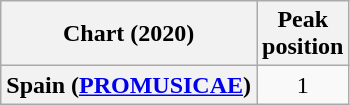<table class="wikitable plainrowheaders" style="text-align:center">
<tr>
<th scope="col">Chart (2020)</th>
<th scope="col">Peak<br>position</th>
</tr>
<tr>
<th scope="row">Spain (<a href='#'>PROMUSICAE</a>)</th>
<td>1</td>
</tr>
</table>
